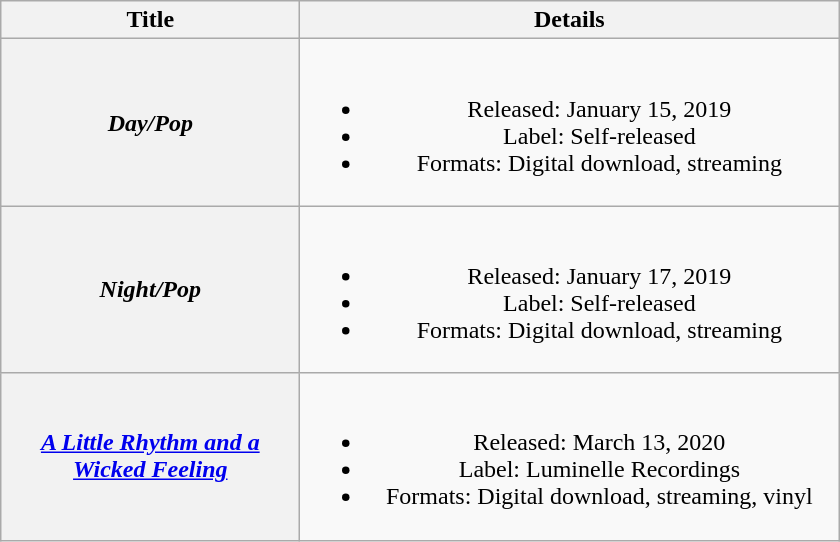<table class="wikitable plainrowheaders" style="text-align:center;" border="1">
<tr>
<th scope="col" style="width:12em;">Title</th>
<th scope="col" style="width:22em;">Details</th>
</tr>
<tr>
<th scope="row"><em>Day/Pop</em></th>
<td><br><ul><li>Released: January 15, 2019</li><li>Label: Self-released</li><li>Formats: Digital download, streaming</li></ul></td>
</tr>
<tr>
<th scope="row"><em>Night/Pop</em></th>
<td><br><ul><li>Released: January 17, 2019</li><li>Label: Self-released</li><li>Formats: Digital download, streaming</li></ul></td>
</tr>
<tr>
<th scope="row"><em><a href='#'>A Little Rhythm and a Wicked Feeling</a></em></th>
<td><br><ul><li>Released: March 13, 2020</li><li>Label: Luminelle Recordings</li><li>Formats: Digital download, streaming, vinyl</li></ul></td>
</tr>
</table>
